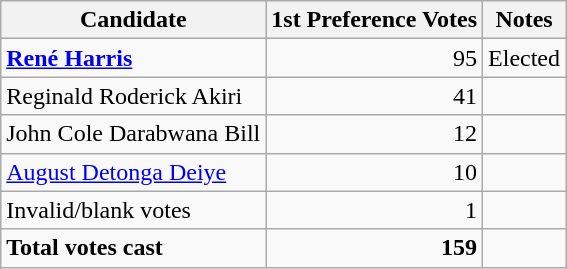<table class=wikitable style=text-align:left>
<tr>
<th>Candidate</th>
<th>1st Preference Votes</th>
<th>Notes</th>
</tr>
<tr>
<td><strong><a href='#'>René Harris</a></strong></td>
<td align=right>95</td>
<td>Elected</td>
</tr>
<tr>
<td>Reginald Roderick Akiri</td>
<td align=right>41</td>
<td></td>
</tr>
<tr>
<td>John Cole Darabwana Bill</td>
<td align=right>12</td>
<td></td>
</tr>
<tr>
<td><a href='#'>August Detonga Deiye</a></td>
<td align=right>10</td>
<td></td>
</tr>
<tr>
<td>Invalid/blank votes</td>
<td align=right>1</td>
<td></td>
</tr>
<tr>
<td><strong>Total votes cast</strong></td>
<td align=right><strong>159</strong></td>
</tr>
</table>
